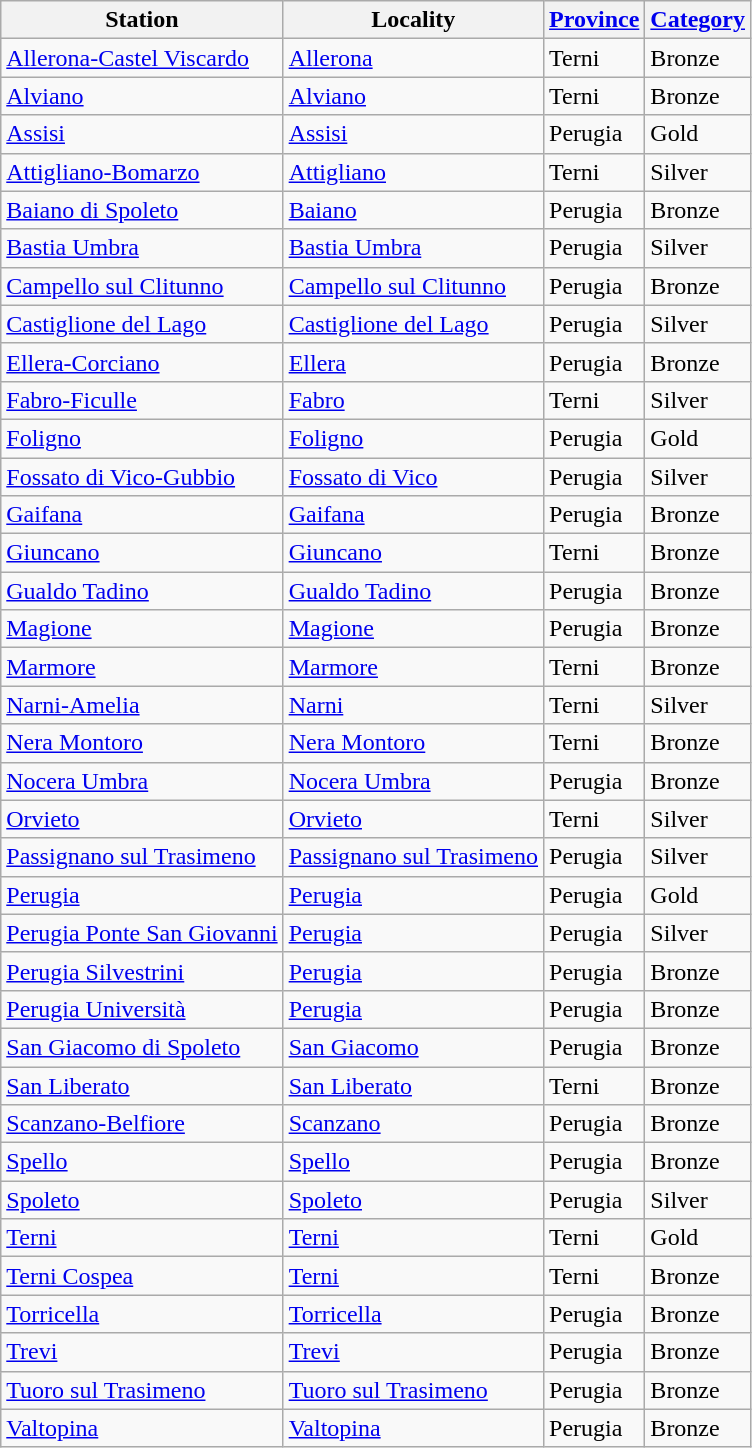<table class="wikitable sortable">
<tr>
<th>Station</th>
<th>Locality</th>
<th><a href='#'>Province</a></th>
<th><a href='#'>Category</a></th>
</tr>
<tr>
<td><a href='#'>Allerona-Castel Viscardo</a></td>
<td><a href='#'>Allerona</a></td>
<td>Terni</td>
<td>Bronze</td>
</tr>
<tr>
<td><a href='#'>Alviano</a></td>
<td><a href='#'>Alviano</a></td>
<td>Terni</td>
<td>Bronze</td>
</tr>
<tr>
<td><a href='#'>Assisi</a></td>
<td><a href='#'>Assisi</a></td>
<td>Perugia</td>
<td>Gold</td>
</tr>
<tr>
<td><a href='#'>Attigliano-Bomarzo</a></td>
<td><a href='#'>Attigliano</a></td>
<td>Terni</td>
<td>Silver</td>
</tr>
<tr>
<td><a href='#'>Baiano di Spoleto</a></td>
<td><a href='#'>Baiano</a></td>
<td>Perugia</td>
<td>Bronze</td>
</tr>
<tr>
<td><a href='#'>Bastia Umbra</a></td>
<td><a href='#'>Bastia Umbra</a></td>
<td>Perugia</td>
<td>Silver</td>
</tr>
<tr>
<td><a href='#'>Campello sul Clitunno</a></td>
<td><a href='#'>Campello sul Clitunno</a></td>
<td>Perugia</td>
<td>Bronze</td>
</tr>
<tr>
<td><a href='#'>Castiglione del Lago</a></td>
<td><a href='#'>Castiglione del Lago</a></td>
<td>Perugia</td>
<td>Silver</td>
</tr>
<tr>
<td><a href='#'>Ellera-Corciano</a></td>
<td><a href='#'>Ellera</a></td>
<td>Perugia</td>
<td>Bronze</td>
</tr>
<tr>
<td><a href='#'>Fabro-Ficulle</a></td>
<td><a href='#'>Fabro</a></td>
<td>Terni</td>
<td>Silver</td>
</tr>
<tr>
<td><a href='#'>Foligno</a></td>
<td><a href='#'>Foligno</a></td>
<td>Perugia</td>
<td>Gold</td>
</tr>
<tr>
<td><a href='#'>Fossato di Vico-Gubbio</a></td>
<td><a href='#'>Fossato di Vico</a></td>
<td>Perugia</td>
<td>Silver</td>
</tr>
<tr>
<td><a href='#'>Gaifana</a></td>
<td><a href='#'>Gaifana</a></td>
<td>Perugia</td>
<td>Bronze</td>
</tr>
<tr>
<td><a href='#'>Giuncano</a></td>
<td><a href='#'>Giuncano</a></td>
<td>Terni</td>
<td>Bronze</td>
</tr>
<tr>
<td><a href='#'>Gualdo Tadino</a></td>
<td><a href='#'>Gualdo Tadino</a></td>
<td>Perugia</td>
<td>Bronze</td>
</tr>
<tr>
<td><a href='#'>Magione</a></td>
<td><a href='#'>Magione</a></td>
<td>Perugia</td>
<td>Bronze</td>
</tr>
<tr>
<td><a href='#'>Marmore</a></td>
<td><a href='#'>Marmore</a></td>
<td>Terni</td>
<td>Bronze</td>
</tr>
<tr>
<td><a href='#'>Narni-Amelia</a></td>
<td><a href='#'>Narni</a></td>
<td>Terni</td>
<td>Silver</td>
</tr>
<tr>
<td><a href='#'>Nera Montoro</a></td>
<td><a href='#'>Nera Montoro</a></td>
<td>Terni</td>
<td>Bronze</td>
</tr>
<tr>
<td><a href='#'>Nocera Umbra</a></td>
<td><a href='#'>Nocera Umbra</a></td>
<td>Perugia</td>
<td>Bronze</td>
</tr>
<tr>
<td><a href='#'>Orvieto</a></td>
<td><a href='#'>Orvieto</a></td>
<td>Terni</td>
<td>Silver</td>
</tr>
<tr>
<td><a href='#'>Passignano sul Trasimeno</a></td>
<td><a href='#'>Passignano sul Trasimeno</a></td>
<td>Perugia</td>
<td>Silver</td>
</tr>
<tr>
<td><a href='#'>Perugia</a></td>
<td><a href='#'>Perugia</a></td>
<td>Perugia</td>
<td>Gold</td>
</tr>
<tr>
<td><a href='#'>Perugia Ponte San Giovanni</a></td>
<td><a href='#'>Perugia</a></td>
<td>Perugia</td>
<td>Silver</td>
</tr>
<tr>
<td><a href='#'>Perugia Silvestrini</a></td>
<td><a href='#'>Perugia</a></td>
<td>Perugia</td>
<td>Bronze</td>
</tr>
<tr>
<td><a href='#'>Perugia Università</a></td>
<td><a href='#'>Perugia</a></td>
<td>Perugia</td>
<td>Bronze</td>
</tr>
<tr>
<td><a href='#'>San Giacomo di Spoleto</a></td>
<td><a href='#'>San Giacomo</a></td>
<td>Perugia</td>
<td>Bronze</td>
</tr>
<tr>
<td><a href='#'>San Liberato</a></td>
<td><a href='#'>San Liberato</a></td>
<td>Terni</td>
<td>Bronze</td>
</tr>
<tr>
<td><a href='#'>Scanzano-Belfiore</a></td>
<td><a href='#'>Scanzano</a></td>
<td>Perugia</td>
<td>Bronze</td>
</tr>
<tr>
<td><a href='#'>Spello</a></td>
<td><a href='#'>Spello</a></td>
<td>Perugia</td>
<td>Bronze</td>
</tr>
<tr>
<td><a href='#'>Spoleto</a></td>
<td><a href='#'>Spoleto</a></td>
<td>Perugia</td>
<td>Silver</td>
</tr>
<tr>
<td><a href='#'>Terni</a></td>
<td><a href='#'>Terni</a></td>
<td>Terni</td>
<td>Gold</td>
</tr>
<tr>
<td><a href='#'>Terni Cospea</a></td>
<td><a href='#'>Terni</a></td>
<td>Terni</td>
<td>Bronze</td>
</tr>
<tr>
<td><a href='#'>Torricella</a></td>
<td><a href='#'>Torricella</a></td>
<td>Perugia</td>
<td>Bronze</td>
</tr>
<tr>
<td><a href='#'>Trevi</a></td>
<td><a href='#'>Trevi</a></td>
<td>Perugia</td>
<td>Bronze</td>
</tr>
<tr>
<td><a href='#'>Tuoro sul Trasimeno</a></td>
<td><a href='#'>Tuoro sul Trasimeno</a></td>
<td>Perugia</td>
<td>Bronze</td>
</tr>
<tr>
<td><a href='#'>Valtopina</a></td>
<td><a href='#'>Valtopina</a></td>
<td>Perugia</td>
<td>Bronze</td>
</tr>
</table>
